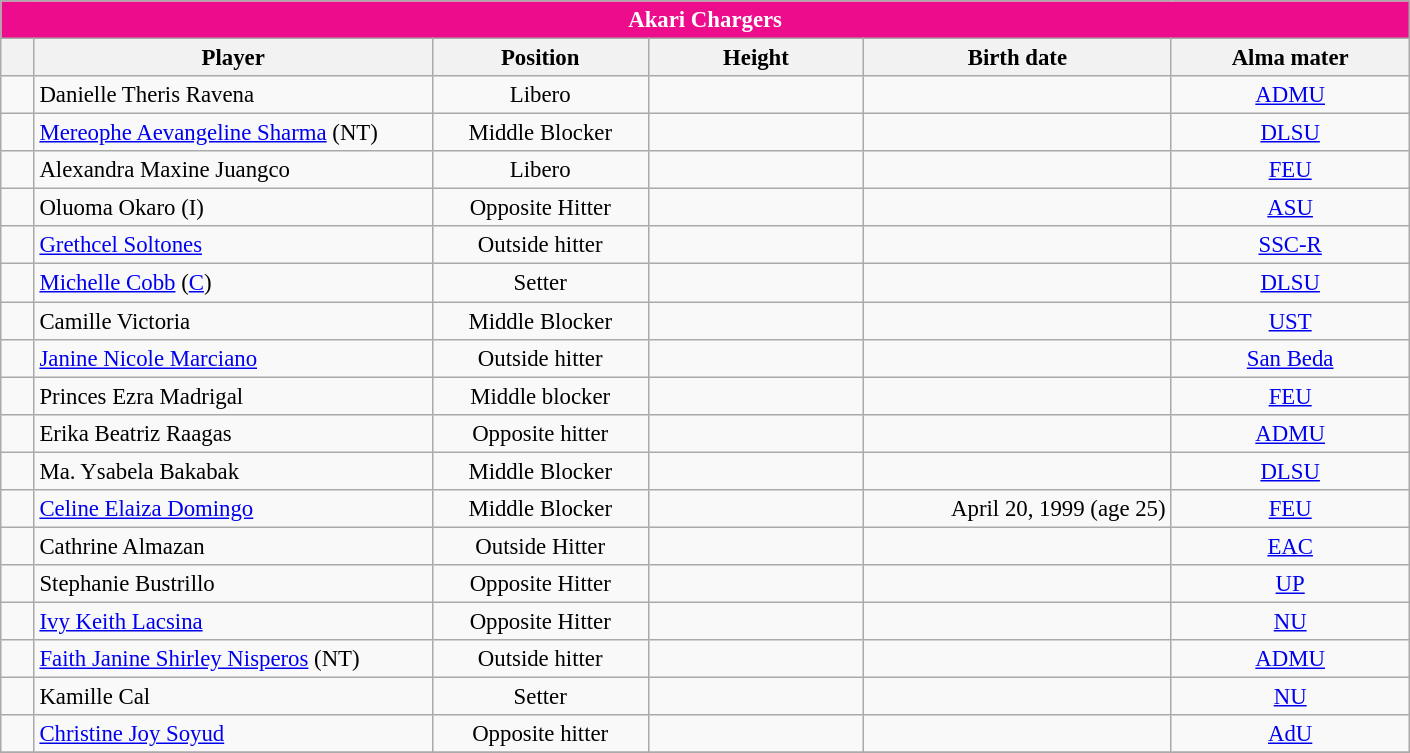<table class="wikitable sortable" style="font-size:95%; text-align:left;">
<tr>
<th colspan="6" style= "background:#ED0C8C; color:#FFFFFF; text-align: center"><strong>Akari Chargers</strong></th>
</tr>
<tr style="background:#FFFFFF;">
<th style= "align=center; width:1em;"></th>
<th style= "align=center;width:17em;">Player</th>
<th style= "align=center; width:9em;">Position</th>
<th style= "align=center; width:9em;">Height</th>
<th style= "align=center;width:13em;">Birth date</th>
<th style= "align=center; width:10em;">Alma mater</th>
</tr>
<tr align=center>
<td></td>
<td align=left> Danielle Theris Ravena</td>
<td>Libero</td>
<td></td>
<td align=right></td>
<td align=center><a href='#'>ADMU</a></td>
</tr>
<tr align=center>
<td></td>
<td align=left> <a href='#'>Mereophe Aevangeline Sharma</a> (NT)</td>
<td>Middle Blocker</td>
<td></td>
<td align=right></td>
<td align=center><a href='#'>DLSU</a></td>
</tr>
<tr align=center>
<td></td>
<td align=left> Alexandra Maxine Juangco</td>
<td>Libero</td>
<td></td>
<td align=right></td>
<td align=center><a href='#'>FEU</a></td>
</tr>
<tr align=center>
<td></td>
<td align=left> Oluoma Okaro (I)</td>
<td>Opposite Hitter</td>
<td></td>
<td align=right></td>
<td align=center><a href='#'>ASU</a></td>
</tr>
<tr align=center>
<td></td>
<td align=left> <a href='#'>Grethcel Soltones</a></td>
<td>Outside hitter</td>
<td></td>
<td align=right></td>
<td align=center><a href='#'>SSC-R</a></td>
</tr>
<tr align=center>
<td></td>
<td align=left> <a href='#'>Michelle Cobb</a> (<a href='#'>C</a>)</td>
<td>Setter</td>
<td></td>
<td align=right></td>
<td align=center><a href='#'>DLSU</a></td>
</tr>
<tr align=center>
<td></td>
<td align=left> Camille Victoria</td>
<td>Middle Blocker</td>
<td></td>
<td align=right></td>
<td align=center><a href='#'>UST</a></td>
</tr>
<tr align=center>
<td></td>
<td align=left> <a href='#'>Janine Nicole Marciano</a></td>
<td>Outside hitter</td>
<td></td>
<td align=right></td>
<td align=center><a href='#'>San Beda</a></td>
</tr>
<tr align=center>
<td></td>
<td align=left> Princes Ezra Madrigal</td>
<td>Middle blocker</td>
<td></td>
<td align=right></td>
<td align=center><a href='#'>FEU</a></td>
</tr>
<tr align=center>
<td></td>
<td align=left> Erika Beatriz Raagas</td>
<td>Opposite hitter</td>
<td></td>
<td align=right></td>
<td align=center><a href='#'>ADMU</a></td>
</tr>
<tr align=center>
<td></td>
<td align=left> Ma. Ysabela Bakabak</td>
<td>Middle Blocker</td>
<td></td>
<td></td>
<td align=center><a href='#'>DLSU</a></td>
</tr>
<tr align=center>
<td></td>
<td align=left> <a href='#'>Celine Elaiza Domingo</a></td>
<td>Middle Blocker</td>
<td></td>
<td align="right">April 20, 1999 (age 25)</td>
<td><a href='#'>FEU</a></td>
</tr>
<tr align=center>
<td></td>
<td align=left> Cathrine Almazan</td>
<td>Outside Hitter</td>
<td></td>
<td></td>
<td align=center><a href='#'>EAC</a></td>
</tr>
<tr align=center>
<td></td>
<td align=left> Stephanie Bustrillo</td>
<td>Opposite Hitter</td>
<td></td>
<td align=right></td>
<td align=center><a href='#'>UP</a></td>
</tr>
<tr align=center>
<td></td>
<td align=left> <a href='#'>Ivy Keith Lacsina</a></td>
<td>Opposite Hitter</td>
<td></td>
<td align=right></td>
<td align=center><a href='#'>NU</a></td>
</tr>
<tr align=center>
<td></td>
<td align=left> <a href='#'>Faith Janine Shirley Nisperos</a> (NT)</td>
<td>Outside hitter</td>
<td></td>
<td align=right></td>
<td align=center><a href='#'>ADMU</a></td>
</tr>
<tr align=center>
<td></td>
<td align=left> Kamille Cal</td>
<td>Setter</td>
<td></td>
<td align=right></td>
<td align=center><a href='#'>NU</a></td>
</tr>
<tr align=center>
<td></td>
<td align=left> <a href='#'>Christine Joy Soyud</a></td>
<td>Opposite hitter</td>
<td></td>
<td align=right></td>
<td align=center><a href='#'>AdU</a></td>
</tr>
<tr align=center>
</tr>
</table>
